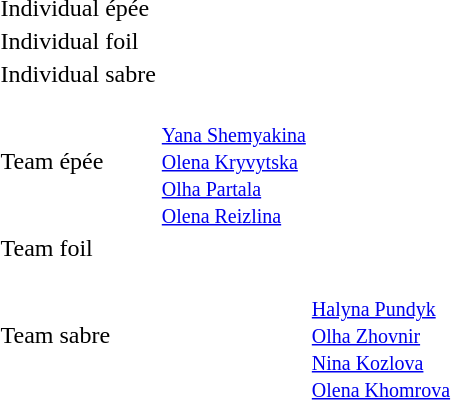<table>
<tr>
<td rowspan=2>Individual épée</td>
<td rowspan=2></td>
<td rowspan=2></td>
<td></td>
</tr>
<tr>
<td></td>
</tr>
<tr>
<td rowspan=2>Individual foil</td>
<td rowspan=2></td>
<td rowspan=2></td>
<td></td>
</tr>
<tr>
<td></td>
</tr>
<tr>
<td rowspan=2>Individual sabre</td>
<td rowspan=2></td>
<td rowspan=2></td>
<td></td>
</tr>
<tr>
<td></td>
</tr>
<tr>
<td>Team épée</td>
<td><br><small><a href='#'>Yana Shemyakina</a><br><a href='#'>Olena Kryvytska</a><br><a href='#'>Olha Partala</a><br><a href='#'>Olena Reizlina</a></small></td>
<td></td>
<td></td>
</tr>
<tr>
<td>Team foil</td>
<td></td>
<td></td>
<td></td>
</tr>
<tr>
<td>Team sabre</td>
<td></td>
<td><br><small><a href='#'>Halyna Pundyk</a><br><a href='#'>Olha Zhovnir</a><br><a href='#'>Nina Kozlova</a><br><a href='#'>Olena Khomrova</a></small></td>
<td></td>
</tr>
</table>
